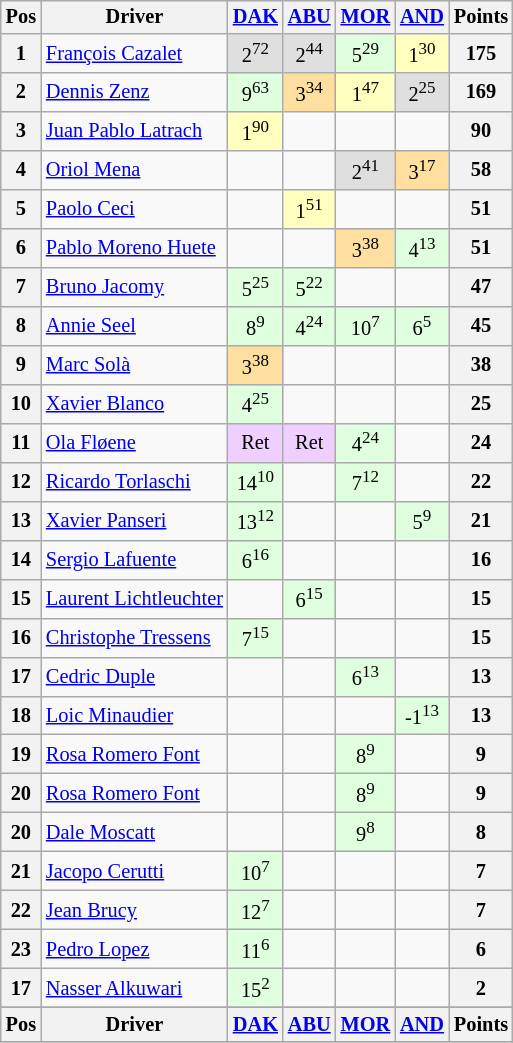<table class="wikitable" style="font-size: 85%; text-align: center; display: inline-table;">
<tr valign="top">
<th valign="middle">Pos</th>
<th valign="middle">Driver</th>
<th><a href='#'>DAK</a><br></th>
<th><a href='#'>ABU</a><br></th>
<th><a href='#'>MOR</a><br></th>
<th><a href='#'>AND</a><br></th>
<th valign="middle">Points</th>
</tr>
<tr>
<th>1</th>
<td align=left> <a href='#'>François Cazalet</a></td>
<td style="background:#dfdfdf;">2<sup>72</sup></td>
<td style="background:#dfdfdf;">2<sup>44</sup></td>
<td style="background:#dfffdf;">5<sup>29</sup></td>
<td style="background:#ffffbf;">1<sup>30</sup></td>
<th>175</th>
</tr>
<tr>
<th>2</th>
<td align=left> <a href='#'>Dennis Zenz</a></td>
<td style="background:#dfffdf;">9<sup>63</sup></td>
<td style="background:#ffdf9f;">3<sup>34</sup></td>
<td style="background:#ffffbf;">1<sup>47</sup></td>
<td style="background:#dfdfdf;">2<sup>25</sup></td>
<th>169</th>
</tr>
<tr>
<th>3</th>
<td align=left> <a href='#'>Juan Pablo Latrach</a></td>
<td style="background:#ffffbf;">1<sup>90</sup></td>
<td></td>
<td></td>
<td></td>
<th>90</th>
</tr>
<tr>
<th>4</th>
<td align=left> <a href='#'>Oriol Mena</a></td>
<td></td>
<td></td>
<td style="background:#dfdfdf;">2<sup>41</sup></td>
<td style="background:#ffdf9f;">3<sup>17</sup></td>
<th>58</th>
</tr>
<tr>
<th>5</th>
<td align=left> <a href='#'>Paolo Ceci</a></td>
<td></td>
<td style="background:#ffffbf;">1<sup>51</sup></td>
<td></td>
<td></td>
<th>51</th>
</tr>
<tr>
<th>6</th>
<td align=left> <a href='#'>Pablo Moreno Huete</a></td>
<td></td>
<td></td>
<td style="background:#ffdf9f;">3<sup>38</sup></td>
<td style="background:#dfffdf;">4<sup>13</sup></td>
<th>51</th>
</tr>
<tr>
<th>7</th>
<td align=left> <a href='#'>Bruno Jacomy</a></td>
<td style="background:#dfffdf;">5<sup>25</sup></td>
<td style="background:#dfffdf;">5<sup>22</sup></td>
<td></td>
<td></td>
<th>47</th>
</tr>
<tr>
<th>8</th>
<td align=left> <a href='#'>Annie Seel</a></td>
<td style="background:#dfffdf;">8<sup>9</sup></td>
<td style="background:#dfffdf;">4<sup>24</sup></td>
<td style="background:#dfffdf;">10<sup>7</sup></td>
<td style="background:#dfffdf;">6<sup>5</sup></td>
<th>45</th>
</tr>
<tr>
<th>9</th>
<td align=left> <a href='#'>Marc Solà</a></td>
<td style="background:#ffdf9f;">3<sup>38</sup></td>
<td></td>
<td></td>
<td></td>
<th>38</th>
</tr>
<tr>
<th>10</th>
<td align=left> <a href='#'>Xavier Blanco</a></td>
<td style="background:#dfffdf;">4<sup>25</sup></td>
<td></td>
<td></td>
<td></td>
<th>25</th>
</tr>
<tr>
<th>11</th>
<td align=left> <a href='#'>Ola Fløene</a></td>
<td style="background:#efcfff;">Ret</td>
<td style="background:#efcfff;">Ret</td>
<td style="background:#dfffdf;">4<sup>24</sup></td>
<td></td>
<th>24</th>
</tr>
<tr>
<th>12</th>
<td align=left> <a href='#'>Ricardo Torlaschi</a></td>
<td style="background:#dfffdf;">14<sup>10</sup></td>
<td></td>
<td style="background:#dfffdf;">7<sup>12</sup></td>
<td></td>
<th>22</th>
</tr>
<tr>
<th>13</th>
<td align=left> <a href='#'>Xavier Panseri</a></td>
<td style="background:#dfffdf;">13<sup>12</sup></td>
<td></td>
<td></td>
<td style="background:#dfffdf;">5<sup>9</sup></td>
<th>21</th>
</tr>
<tr>
<th>14</th>
<td align=left> <a href='#'>Sergio Lafuente</a></td>
<td style="background:#dfffdf;">6<sup>16</sup></td>
<td></td>
<td></td>
<td></td>
<th>16</th>
</tr>
<tr>
<th>15</th>
<td align=left> <a href='#'>Laurent Lichtleuchter</a></td>
<td></td>
<td style="background:#dfffdf;">6<sup>15</sup></td>
<td></td>
<td></td>
<th>15</th>
</tr>
<tr>
<th>16</th>
<td align=left> <a href='#'>Christophe Tressens</a></td>
<td style="background:#dfffdf;">7<sup>15</sup></td>
<td></td>
<td></td>
<td></td>
<th>15</th>
</tr>
<tr>
<th>17</th>
<td align=left> <a href='#'>Cedric Duple</a></td>
<td></td>
<td></td>
<td style="background:#dfffdf;">6<sup>13</sup></td>
<td></td>
<th>13</th>
</tr>
<tr>
<th>18</th>
<td align=left> <a href='#'>Loic Minaudier</a></td>
<td></td>
<td></td>
<td></td>
<td style="background:#dfffdf;">-1<sup>13</sup></td>
<th>13</th>
</tr>
<tr>
<th>19</th>
<td align=left> <a href='#'>Rosa Romero Font</a></td>
<td></td>
<td></td>
<td style="background:#dfffdf;">8<sup>9</sup></td>
<td></td>
<th>9</th>
</tr>
<tr>
<th>20</th>
<td align=left> <a href='#'>Rosa Romero Font</a></td>
<td></td>
<td></td>
<td style="background:#dfffdf;">8<sup>9</sup></td>
<td></td>
<th>9</th>
</tr>
<tr>
<th>20</th>
<td align=left> <a href='#'>Dale Moscatt</a></td>
<td></td>
<td></td>
<td style="background:#dfffdf;">9<sup>8</sup></td>
<td></td>
<th>8</th>
</tr>
<tr>
<th>21</th>
<td align=left> <a href='#'>Jacopo Cerutti</a></td>
<td style="background:#dfffdf;">10<sup>7</sup></td>
<td></td>
<td></td>
<td></td>
<th>7</th>
</tr>
<tr>
<th>22</th>
<td align=left> <a href='#'>Jean Brucy</a></td>
<td style="background:#dfffdf;">12<sup>7</sup></td>
<td></td>
<td></td>
<td></td>
<th>7</th>
</tr>
<tr>
<th>23</th>
<td align=left> <a href='#'>Pedro Lopez</a></td>
<td style="background:#dfffdf;">11<sup>6</sup></td>
<td></td>
<td></td>
<td></td>
<th>6</th>
</tr>
<tr>
<th>17</th>
<td align=left> <a href='#'>Nasser Alkuwari</a></td>
<td style="background:#dfffdf;">15<sup>2</sup></td>
<td></td>
<td></td>
<td></td>
<th>2</th>
</tr>
<tr>
</tr>
<tr valign="top">
<th valign="middle">Pos</th>
<th valign="middle">Driver</th>
<th><a href='#'>DAK</a><br></th>
<th><a href='#'>ABU</a><br></th>
<th><a href='#'>MOR</a><br></th>
<th><a href='#'>AND</a><br></th>
<th valign="middle">Points</th>
</tr>
<tr>
</tr>
</table>
